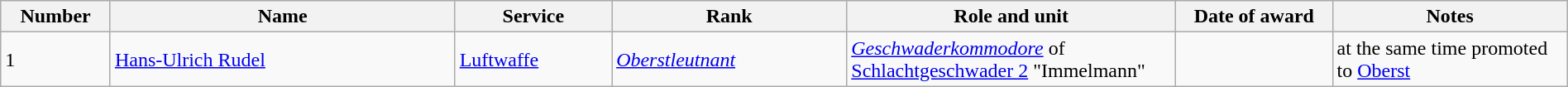<table class="wikitable" style="width:100%;">
<tr>
<th style="width:7%;">Number</th>
<th style="width:22%;">Name</th>
<th style="width:10%;">Service</th>
<th style="width:15%;">Rank</th>
<th style="width:21%;">Role and unit</th>
<th style="width:10%;">Date of award</th>
<th style="width:15%;">Notes</th>
</tr>
<tr>
<td>1</td>
<td><a href='#'>Hans-Ulrich Rudel</a></td>
<td><a href='#'>Luftwaffe</a></td>
<td><em><a href='#'>Oberstleutnant</a></em></td>
<td><em><a href='#'>Geschwaderkommodore</a></em> of <a href='#'>Schlachtgeschwader 2</a> "Immelmann"</td>
<td></td>
<td>at the same time promoted to <a href='#'>Oberst</a></td>
</tr>
</table>
